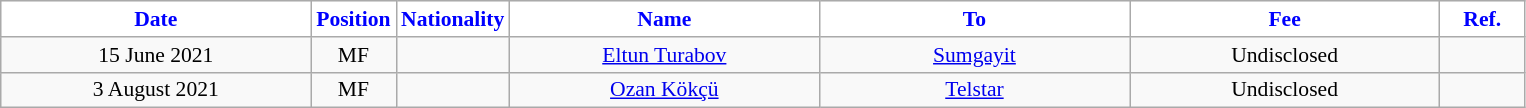<table class="wikitable"  style="text-align:center; font-size:90%; ">
<tr>
<th style="background:white; color:blue; width:200px;">Date</th>
<th style="background:white; color:blue; width:50px;">Position</th>
<th style="background:white; color:blue; width:50px;">Nationality</th>
<th style="background:white; color:blue; width:200px;">Name</th>
<th style="background:white; color:blue; width:200px;">To</th>
<th style="background:white; color:blue; width:200px;">Fee</th>
<th style="background:white; color:blue; width:50px;">Ref.</th>
</tr>
<tr>
<td>15 June 2021</td>
<td>MF</td>
<td></td>
<td><a href='#'>Eltun Turabov</a></td>
<td><a href='#'>Sumgayit</a></td>
<td>Undisclosed</td>
<td></td>
</tr>
<tr>
<td>3 August 2021</td>
<td>MF</td>
<td></td>
<td><a href='#'>Ozan Kökçü</a></td>
<td><a href='#'>Telstar</a></td>
<td>Undisclosed</td>
<td></td>
</tr>
</table>
